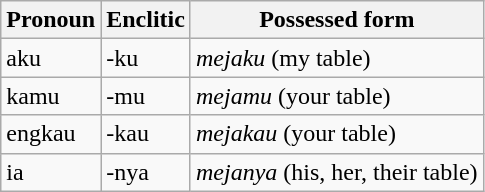<table class="wikitable">
<tr>
<th>Pronoun</th>
<th>Enclitic</th>
<th>Possessed form</th>
</tr>
<tr>
<td>aku</td>
<td>-ku</td>
<td><em>mejaku</em> (my table)</td>
</tr>
<tr>
<td>kamu</td>
<td>-mu</td>
<td><em>mejamu</em> (your table)</td>
</tr>
<tr>
<td>engkau</td>
<td>-kau</td>
<td><em>mejakau</em> (your table)</td>
</tr>
<tr>
<td>ia</td>
<td>-nya</td>
<td><em>mejanya</em> (his, her, their table)</td>
</tr>
</table>
